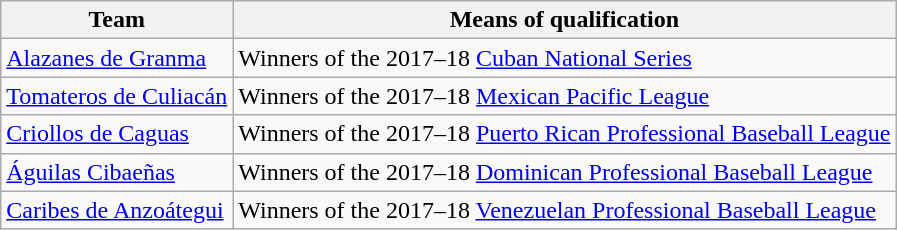<table class="wikitable">
<tr>
<th>Team</th>
<th>Means of qualification</th>
</tr>
<tr>
<td> <a href='#'>Alazanes de Granma</a></td>
<td>Winners of the 2017–18 <a href='#'>Cuban National Series</a></td>
</tr>
<tr>
<td> <a href='#'>Tomateros de Culiacán</a></td>
<td>Winners of the 2017–18 <a href='#'>Mexican Pacific League</a></td>
</tr>
<tr>
<td> <a href='#'>Criollos de Caguas</a></td>
<td>Winners of the 2017–18 <a href='#'>Puerto Rican Professional Baseball League</a></td>
</tr>
<tr>
<td> <a href='#'>Águilas Cibaeñas</a></td>
<td>Winners of the 2017–18 <a href='#'>Dominican Professional Baseball League</a></td>
</tr>
<tr>
<td> <a href='#'>Caribes de Anzoátegui</a></td>
<td>Winners of the 2017–18 <a href='#'>Venezuelan Professional Baseball League</a></td>
</tr>
</table>
